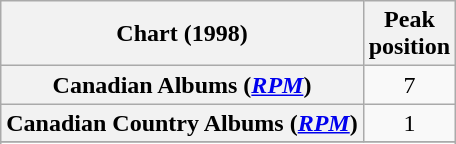<table class="wikitable sortable plainrowheaders" style="text-align:center">
<tr>
<th scope="col">Chart (1998)</th>
<th scope="col">Peak<br> position</th>
</tr>
<tr>
<th scope="row">Canadian Albums (<em><a href='#'>RPM</a></em>)</th>
<td>7</td>
</tr>
<tr>
<th scope="row">Canadian Country Albums (<em><a href='#'>RPM</a></em>)</th>
<td>1</td>
</tr>
<tr>
</tr>
<tr>
</tr>
</table>
